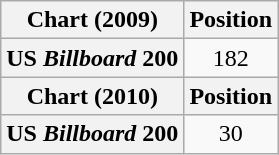<table class="wikitable plainrowheaders" style="text-align:center">
<tr>
<th scope="col">Chart (2009)</th>
<th scope="col">Position</th>
</tr>
<tr>
<th scope="row">US <em>Billboard</em> 200</th>
<td>182</td>
</tr>
<tr>
<th scope="col">Chart (2010)</th>
<th scope="col">Position</th>
</tr>
<tr>
<th scope="row">US <em>Billboard</em> 200</th>
<td>30</td>
</tr>
</table>
